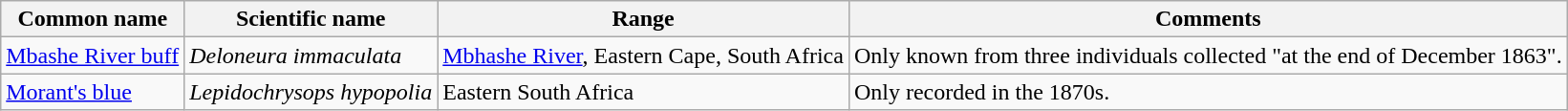<table class="wikitable">
<tr>
<th>Common name</th>
<th>Scientific name</th>
<th>Range</th>
<th class="unsortable">Comments</th>
</tr>
<tr>
<td><a href='#'>Mbashe River buff</a></td>
<td><em>Deloneura immaculata</em></td>
<td><a href='#'>Mbhashe River</a>, Eastern Cape, South Africa</td>
<td>Only known from three individuals collected "at the end of December 1863".</td>
</tr>
<tr>
<td><a href='#'>Morant's blue</a></td>
<td><em>Lepidochrysops hypopolia</em></td>
<td>Eastern South Africa</td>
<td>Only recorded in the 1870s.</td>
</tr>
</table>
